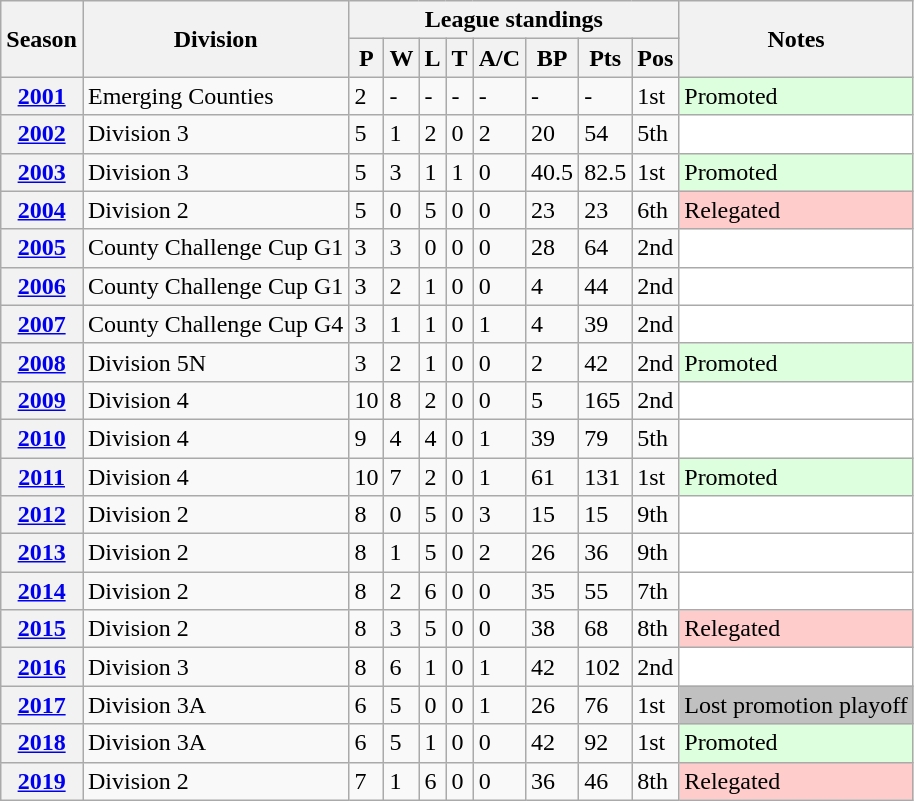<table class="wikitable sortable">
<tr>
<th scope="col" rowspan="2">Season</th>
<th scope="col" rowspan="2">Division</th>
<th scope="col" colspan="8">League standings</th>
<th scope="col" rowspan="2">Notes</th>
</tr>
<tr>
<th scope="col">P</th>
<th scope="col">W</th>
<th scope="col">L</th>
<th scope="col">T</th>
<th scope="col">A/C</th>
<th scope="col">BP</th>
<th scope="col">Pts</th>
<th scope="col">Pos</th>
</tr>
<tr>
<th scope="row"><a href='#'>2001</a></th>
<td>Emerging Counties</td>
<td>2</td>
<td>-</td>
<td>-</td>
<td>-</td>
<td>-</td>
<td>-</td>
<td>-</td>
<td>1st</td>
<td style="background: #dfd;">Promoted</td>
</tr>
<tr>
<th scope="row"><a href='#'>2002</a></th>
<td>Division 3</td>
<td>5</td>
<td>1</td>
<td>2</td>
<td>0</td>
<td>2</td>
<td>20</td>
<td>54</td>
<td>5th</td>
<td style="background: white;"></td>
</tr>
<tr>
<th scope="row"><a href='#'>2003</a></th>
<td>Division 3</td>
<td>5</td>
<td>3</td>
<td>1</td>
<td>1</td>
<td>0</td>
<td>40.5</td>
<td>82.5</td>
<td>1st</td>
<td style="background: #dfd;">Promoted</td>
</tr>
<tr>
<th scope="row"><a href='#'>2004</a></th>
<td>Division 2</td>
<td>5</td>
<td>0</td>
<td>5</td>
<td>0</td>
<td>0</td>
<td>23</td>
<td>23</td>
<td>6th</td>
<td style="background: #FFCCCC;">Relegated</td>
</tr>
<tr>
<th scope="row"><a href='#'>2005</a></th>
<td>County Challenge Cup G1</td>
<td>3</td>
<td>3</td>
<td>0</td>
<td>0</td>
<td>0</td>
<td>28</td>
<td>64</td>
<td>2nd</td>
<td style="background: white;"></td>
</tr>
<tr>
<th scope="row"><a href='#'>2006</a></th>
<td>County Challenge Cup G1</td>
<td>3</td>
<td>2</td>
<td>1</td>
<td>0</td>
<td>0</td>
<td>4</td>
<td>44</td>
<td>2nd</td>
<td style="background: white;"></td>
</tr>
<tr>
<th scope="row"><a href='#'>2007</a></th>
<td>County Challenge Cup G4</td>
<td>3</td>
<td>1</td>
<td>1</td>
<td>0</td>
<td>1</td>
<td>4</td>
<td>39</td>
<td>2nd</td>
<td style="background: white;"></td>
</tr>
<tr>
<th scope="row"><a href='#'>2008</a></th>
<td>Division 5N</td>
<td>3</td>
<td>2</td>
<td>1</td>
<td>0</td>
<td>0</td>
<td>2</td>
<td>42</td>
<td>2nd</td>
<td style="background: #dfd;">Promoted</td>
</tr>
<tr>
<th scope="row"><a href='#'>2009</a></th>
<td>Division 4</td>
<td>10</td>
<td>8</td>
<td>2</td>
<td>0</td>
<td>0</td>
<td>5</td>
<td>165</td>
<td>2nd</td>
<td style="background: white;"></td>
</tr>
<tr>
<th scope="row"><a href='#'>2010</a></th>
<td>Division 4</td>
<td>9</td>
<td>4</td>
<td>4</td>
<td>0</td>
<td>1</td>
<td>39</td>
<td>79</td>
<td>5th</td>
<td style="background: white;"></td>
</tr>
<tr>
<th scope="row"><a href='#'>2011</a></th>
<td>Division 4</td>
<td>10</td>
<td>7</td>
<td>2</td>
<td>0</td>
<td>1</td>
<td>61</td>
<td>131</td>
<td>1st</td>
<td style="background: #dfd;">Promoted</td>
</tr>
<tr>
<th scope="row"><a href='#'>2012</a></th>
<td>Division 2</td>
<td>8</td>
<td>0</td>
<td>5</td>
<td>0</td>
<td>3</td>
<td>15</td>
<td>15</td>
<td>9th</td>
<td style="background: white;"></td>
</tr>
<tr>
<th scope="row"><a href='#'>2013</a></th>
<td>Division 2</td>
<td>8</td>
<td>1</td>
<td>5</td>
<td>0</td>
<td>2</td>
<td>26</td>
<td>36</td>
<td>9th</td>
<td style="background: white;"></td>
</tr>
<tr>
<th scope="row"><a href='#'>2014</a></th>
<td>Division 2</td>
<td>8</td>
<td>2</td>
<td>6</td>
<td>0</td>
<td>0</td>
<td>35</td>
<td>55</td>
<td>7th</td>
<td style="background: white;"></td>
</tr>
<tr>
<th scope="row"><a href='#'>2015</a></th>
<td>Division 2</td>
<td>8</td>
<td>3</td>
<td>5</td>
<td>0</td>
<td>0</td>
<td>38</td>
<td>68</td>
<td>8th</td>
<td style="background: #FFCCCC;">Relegated</td>
</tr>
<tr>
<th scope="row"><a href='#'>2016</a></th>
<td>Division 3</td>
<td>8</td>
<td>6</td>
<td>1</td>
<td>0</td>
<td>1</td>
<td>42</td>
<td>102</td>
<td>2nd</td>
<td style="background: white;"></td>
</tr>
<tr>
<th scope="row"><a href='#'>2017</a></th>
<td>Division 3A</td>
<td>6</td>
<td>5</td>
<td>0</td>
<td>0</td>
<td>1</td>
<td>26</td>
<td>76</td>
<td>1st</td>
<td style="background: silver;">Lost promotion playoff</td>
</tr>
<tr>
<th scope="row"><a href='#'>2018</a></th>
<td>Division 3A</td>
<td>6</td>
<td>5</td>
<td>1</td>
<td>0</td>
<td>0</td>
<td>42</td>
<td>92</td>
<td>1st</td>
<td style="background: #dfd;">Promoted</td>
</tr>
<tr>
<th scope="row"><a href='#'>2019</a></th>
<td>Division 2</td>
<td>7</td>
<td>1</td>
<td>6</td>
<td>0</td>
<td>0</td>
<td>36</td>
<td>46</td>
<td>8th</td>
<td style="background: #FFCCCC;">Relegated</td>
</tr>
</table>
